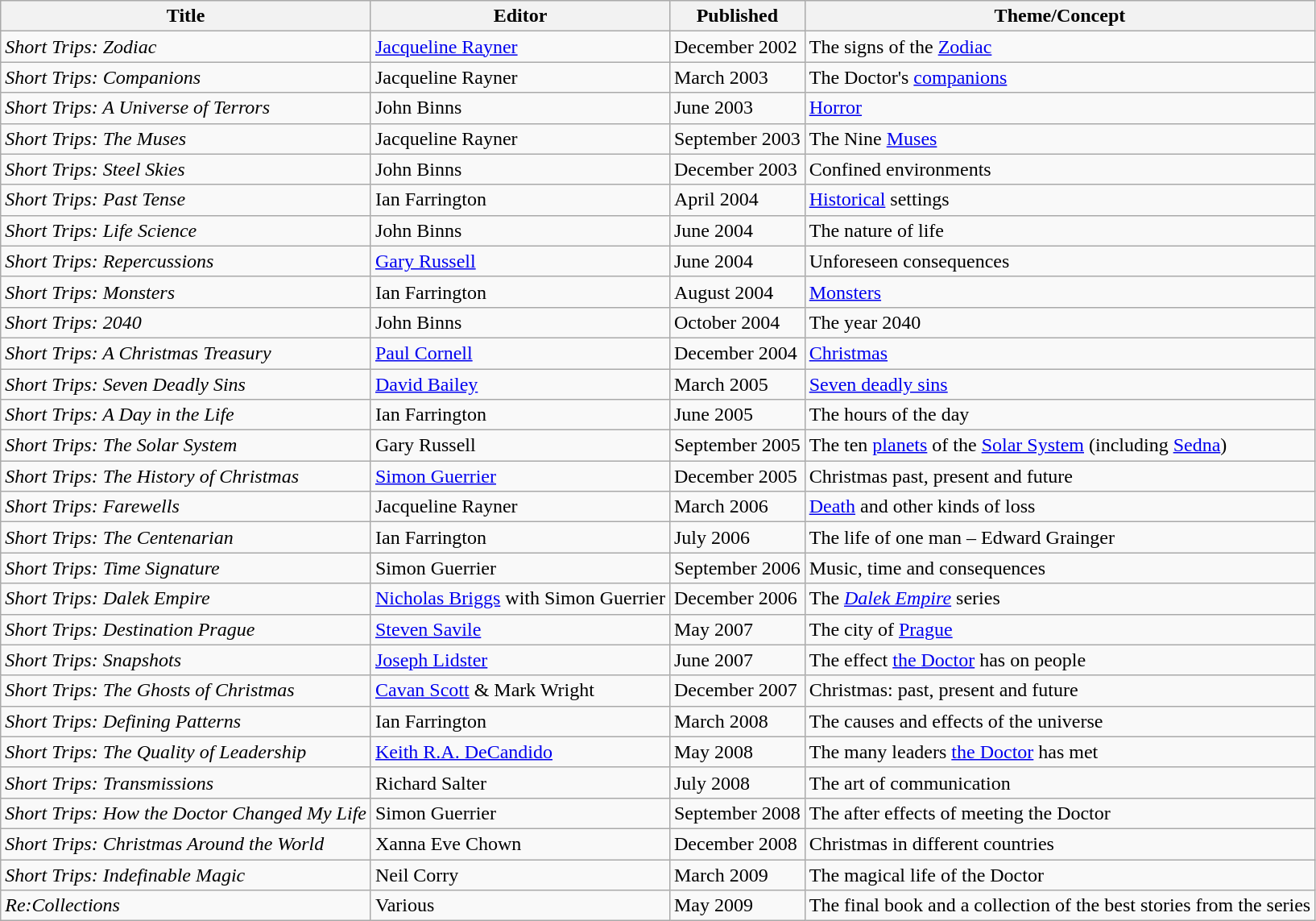<table class="wikitable">
<tr>
<th><strong>Title</strong></th>
<th><strong>Editor</strong></th>
<th><strong>Published</strong></th>
<th><strong>Theme/Concept</strong></th>
</tr>
<tr>
<td><em>Short Trips: Zodiac</em></td>
<td><a href='#'>Jacqueline Rayner</a></td>
<td>December 2002</td>
<td>The signs of the <a href='#'>Zodiac</a></td>
</tr>
<tr>
<td><em>Short Trips: Companions</em></td>
<td>Jacqueline Rayner</td>
<td>March 2003</td>
<td>The Doctor's <a href='#'>companions</a></td>
</tr>
<tr>
<td><em>Short Trips: A Universe of Terrors</em></td>
<td>John Binns</td>
<td>June 2003</td>
<td><a href='#'>Horror</a></td>
</tr>
<tr>
<td><em>Short Trips: The Muses</em></td>
<td>Jacqueline Rayner</td>
<td>September 2003</td>
<td>The Nine <a href='#'>Muses</a></td>
</tr>
<tr>
<td><em>Short Trips: Steel Skies</em></td>
<td>John Binns</td>
<td>December 2003</td>
<td>Confined environments</td>
</tr>
<tr>
<td><em>Short Trips: Past Tense</em></td>
<td>Ian Farrington</td>
<td>April 2004</td>
<td><a href='#'>Historical</a> settings</td>
</tr>
<tr>
<td><em>Short Trips: Life Science</em></td>
<td>John Binns</td>
<td>June 2004</td>
<td>The nature of life</td>
</tr>
<tr>
<td><em>Short Trips: Repercussions</em></td>
<td><a href='#'>Gary Russell</a></td>
<td>June 2004</td>
<td>Unforeseen consequences</td>
</tr>
<tr>
<td><em>Short Trips: Monsters</em></td>
<td>Ian Farrington</td>
<td>August 2004</td>
<td><a href='#'>Monsters</a></td>
</tr>
<tr>
<td><em>Short Trips: 2040</em></td>
<td>John Binns</td>
<td>October 2004</td>
<td>The year 2040</td>
</tr>
<tr>
<td><em>Short Trips: A Christmas Treasury</em></td>
<td><a href='#'>Paul Cornell</a></td>
<td>December 2004</td>
<td><a href='#'>Christmas</a></td>
</tr>
<tr>
<td><em>Short Trips: Seven Deadly Sins</em></td>
<td><a href='#'>David Bailey</a></td>
<td>March 2005</td>
<td><a href='#'>Seven deadly sins</a></td>
</tr>
<tr>
<td><em>Short Trips: A Day in the Life</em></td>
<td>Ian Farrington</td>
<td>June 2005</td>
<td>The hours of the day</td>
</tr>
<tr>
<td><em>Short Trips: The Solar System</em></td>
<td>Gary Russell</td>
<td>September 2005</td>
<td>The ten <a href='#'>planets</a> of the <a href='#'>Solar System</a> (including <a href='#'>Sedna</a>)</td>
</tr>
<tr>
<td><em>Short Trips: The History of Christmas</em></td>
<td><a href='#'>Simon Guerrier</a></td>
<td>December 2005</td>
<td>Christmas past, present and future</td>
</tr>
<tr>
<td><em>Short Trips: Farewells</em></td>
<td>Jacqueline Rayner</td>
<td>March 2006</td>
<td><a href='#'>Death</a> and other kinds of loss</td>
</tr>
<tr>
<td><em>Short Trips: The Centenarian</em></td>
<td>Ian Farrington</td>
<td>July 2006</td>
<td>The life of one man – Edward Grainger</td>
</tr>
<tr>
<td><em>Short Trips: Time Signature</em></td>
<td>Simon Guerrier</td>
<td>September 2006</td>
<td>Music, time and consequences</td>
</tr>
<tr>
<td><em>Short Trips: Dalek Empire</em></td>
<td><a href='#'>Nicholas Briggs</a> with Simon Guerrier</td>
<td>December 2006</td>
<td>The <em><a href='#'>Dalek Empire</a></em> series</td>
</tr>
<tr>
<td><em>Short Trips: Destination Prague</em></td>
<td><a href='#'>Steven Savile</a></td>
<td>May 2007</td>
<td>The city of <a href='#'>Prague</a></td>
</tr>
<tr>
<td><em>Short Trips: Snapshots</em></td>
<td><a href='#'>Joseph Lidster</a></td>
<td>June 2007</td>
<td>The effect <a href='#'>the Doctor</a> has on people</td>
</tr>
<tr>
<td><em>Short Trips: The Ghosts of Christmas</em></td>
<td><a href='#'>Cavan Scott</a> & Mark Wright</td>
<td>December 2007</td>
<td>Christmas: past, present and future</td>
</tr>
<tr>
<td><em>Short Trips: Defining Patterns</em></td>
<td>Ian Farrington</td>
<td>March 2008</td>
<td>The causes and effects of the universe</td>
</tr>
<tr>
<td><em>Short Trips: The Quality of Leadership</em></td>
<td><a href='#'>Keith R.A. DeCandido</a></td>
<td>May 2008</td>
<td>The many leaders <a href='#'>the Doctor</a> has met</td>
</tr>
<tr>
<td><em>Short Trips: Transmissions</em></td>
<td>Richard Salter</td>
<td>July 2008</td>
<td>The art of communication</td>
</tr>
<tr>
<td><em>Short Trips: How the Doctor Changed My Life</em></td>
<td>Simon Guerrier</td>
<td>September 2008</td>
<td>The after effects of meeting the Doctor</td>
</tr>
<tr>
<td><em>Short Trips: Christmas Around the World</em></td>
<td>Xanna Eve Chown</td>
<td>December 2008</td>
<td>Christmas in different countries</td>
</tr>
<tr>
<td><em>Short Trips: Indefinable Magic</em></td>
<td>Neil Corry</td>
<td>March 2009</td>
<td>The magical life of the Doctor</td>
</tr>
<tr>
<td><em>Re:Collections</em></td>
<td>Various</td>
<td>May 2009</td>
<td>The final book and a collection of the best stories from the series</td>
</tr>
</table>
